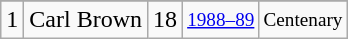<table class="wikitable">
<tr>
</tr>
<tr>
<td>1</td>
<td>Carl Brown</td>
<td>18</td>
<td style="font-size:80%;"><a href='#'>1988–89</a></td>
<td style="font-size:80%;">Centenary</td>
</tr>
</table>
